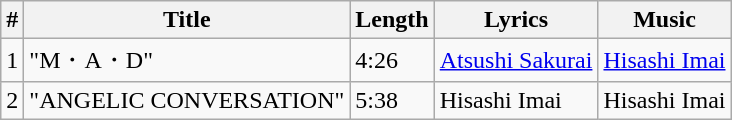<table class="wikitable">
<tr>
<th>#</th>
<th>Title</th>
<th>Length</th>
<th>Lyrics</th>
<th>Music</th>
</tr>
<tr>
<td>1</td>
<td>"M・A・D"</td>
<td>4:26</td>
<td><a href='#'>Atsushi Sakurai</a></td>
<td><a href='#'>Hisashi Imai</a></td>
</tr>
<tr>
<td>2</td>
<td>"ANGELIC CONVERSATION"</td>
<td>5:38</td>
<td>Hisashi Imai</td>
<td>Hisashi Imai</td>
</tr>
</table>
